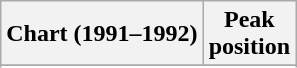<table class="wikitable sortable">
<tr>
<th align="left">Chart (1991–1992)</th>
<th align="center">Peak<br>position</th>
</tr>
<tr>
</tr>
<tr>
</tr>
</table>
